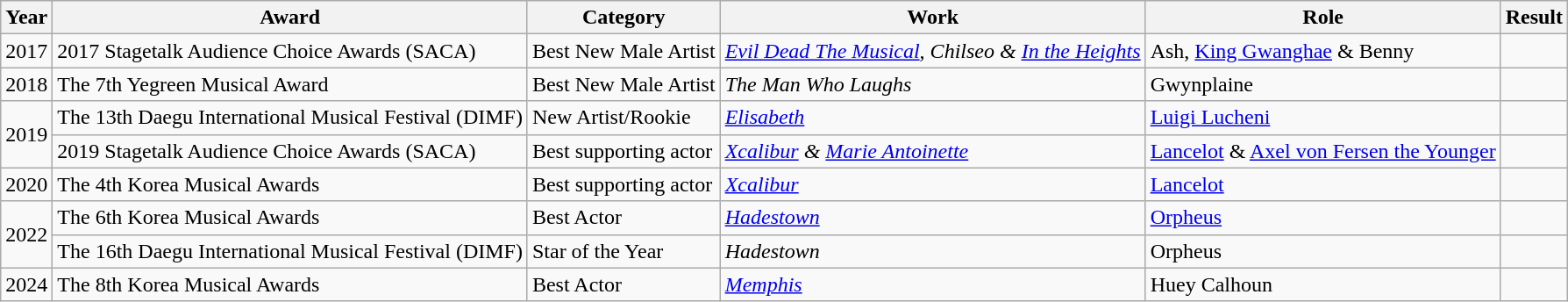<table class="wikitable">
<tr>
<th>Year</th>
<th>Award</th>
<th>Category</th>
<th>Work</th>
<th>Role</th>
<th>Result</th>
</tr>
<tr>
<td>2017</td>
<td>2017 Stagetalk Audience Choice Awards (SACA)</td>
<td>Best New Male Artist</td>
<td><em><a href='#'>Evil Dead The Musical</a>, Chilseo & <a href='#'>In the Heights</a></em></td>
<td>Ash, <a href='#'>King Gwanghae</a> & Benny</td>
<td></td>
</tr>
<tr>
<td>2018</td>
<td>The 7th Yegreen Musical Award</td>
<td>Best New Male Artist</td>
<td><em>The Man Who Laughs</em></td>
<td>Gwynplaine</td>
<td></td>
</tr>
<tr>
<td rowspan="2">2019</td>
<td>The 13th Daegu International Musical Festival (DIMF)</td>
<td>New Artist/Rookie</td>
<td><em><a href='#'>Elisabeth</a></em></td>
<td><a href='#'>Luigi Lucheni</a></td>
<td></td>
</tr>
<tr>
<td>2019 Stagetalk Audience Choice Awards (SACA)</td>
<td>Best supporting actor</td>
<td><a href='#'><em>Xcalibur</em></a> <em>& <a href='#'>Marie Antoinette</a></em></td>
<td><a href='#'>Lancelot</a> & <a href='#'>Axel von Fersen the Younger</a></td>
<td></td>
</tr>
<tr>
<td>2020</td>
<td>The 4th Korea Musical Awards</td>
<td>Best supporting actor</td>
<td><a href='#'><em>Xcalibur</em></a></td>
<td><a href='#'>Lancelot</a></td>
<td></td>
</tr>
<tr>
<td rowspan="2">2022</td>
<td>The 6th Korea Musical Awards</td>
<td>Best Actor</td>
<td><em><a href='#'>Hadestown</a></em></td>
<td><a href='#'>Orpheus</a></td>
<td></td>
</tr>
<tr>
<td>The 16th Daegu International Musical Festival (DIMF)</td>
<td>Star of the Year</td>
<td><em>Hadestown</em></td>
<td>Orpheus</td>
<td></td>
</tr>
<tr>
<td>2024</td>
<td>The 8th Korea Musical Awards</td>
<td>Best Actor</td>
<td><em><a href='#'>Memphis</a></em></td>
<td>Huey Calhoun</td>
<td></td>
</tr>
</table>
